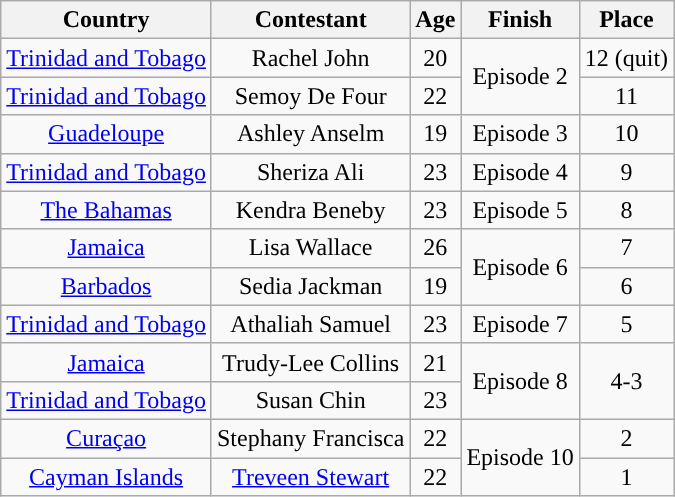<table class="wikitable sortable" style="text-align:center;">
<tr>
<th>Country</th>
<th>Contestant</th>
<th>Age</th>
<th>Finish</th>
<th>Place</th>
</tr>
<tr>
<td><a href='#'>Trinidad and Tobago</a></td>
<td>Rachel John</td>
<td>20</td>
<td rowspan="2">Episode 2</td>
<td>12 (quit)</td>
</tr>
<tr>
<td><a href='#'>Trinidad and Tobago</a></td>
<td>Semoy De Four</td>
<td>22</td>
<td>11</td>
</tr>
<tr>
<td><a href='#'>Guadeloupe</a></td>
<td>Ashley Anselm</td>
<td>19</td>
<td>Episode 3</td>
<td>10</td>
</tr>
<tr>
<td><a href='#'>Trinidad and Tobago</a></td>
<td>Sheriza Ali</td>
<td>23</td>
<td>Episode 4</td>
<td>9</td>
</tr>
<tr>
<td><a href='#'>The Bahamas</a></td>
<td>Kendra Beneby</td>
<td>23</td>
<td>Episode 5</td>
<td>8</td>
</tr>
<tr>
<td><a href='#'>Jamaica</a></td>
<td>Lisa Wallace</td>
<td>26</td>
<td rowspan=2>Episode 6</td>
<td>7</td>
</tr>
<tr>
<td><a href='#'>Barbados</a></td>
<td>Sedia Jackman</td>
<td>19</td>
<td>6</td>
</tr>
<tr>
<td><a href='#'>Trinidad and Tobago</a></td>
<td>Athaliah Samuel</td>
<td>23</td>
<td>Episode 7</td>
<td>5</td>
</tr>
<tr>
<td><a href='#'>Jamaica</a></td>
<td>Trudy-Lee Collins</td>
<td>21</td>
<td rowspan=2>Episode 8</td>
<td rowspan=2>4-3</td>
</tr>
<tr>
<td><a href='#'>Trinidad and Tobago</a></td>
<td>Susan Chin</td>
<td>23</td>
</tr>
<tr>
<td><a href='#'>Curaçao</a></td>
<td>Stephany Francisca</td>
<td>22</td>
<td rowspan=2>Episode 10</td>
<td>2</td>
</tr>
<tr>
<td><a href='#'>Cayman Islands</a></td>
<td><a href='#'>Treveen Stewart</a></td>
<td>22</td>
<td>1</td>
</tr>
</table>
